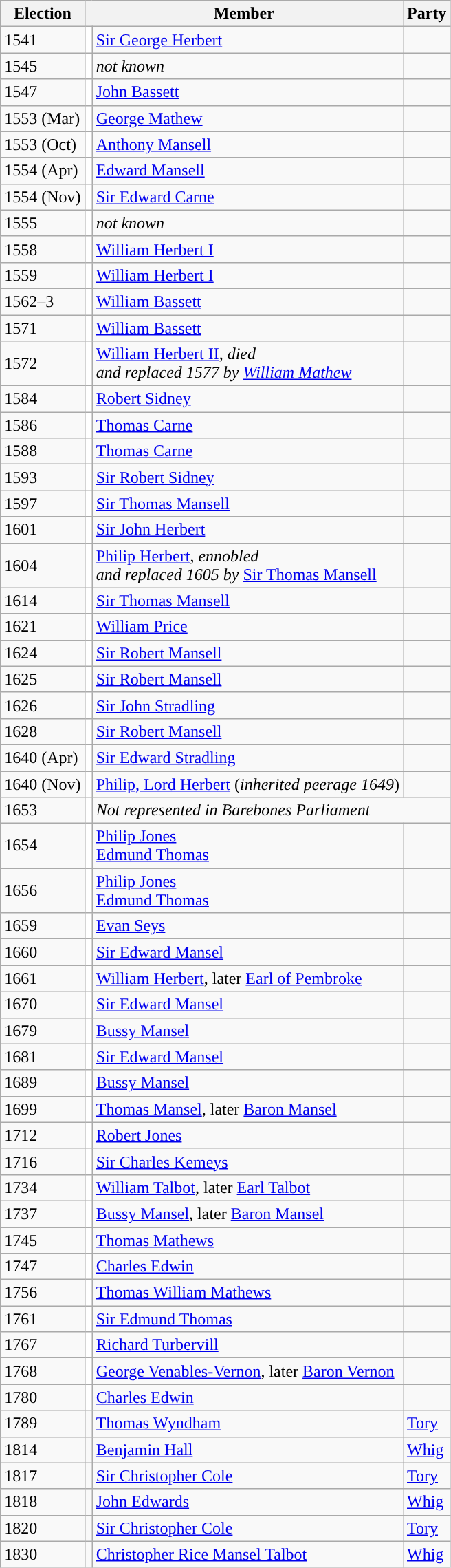<table class="wikitable">
<tr>
<th>Election</th>
<th colspan="2">Member</th>
<th>Party</th>
</tr>
<tr>
<td>1541</td>
<td style="color:inherit;background-color:white"></td>
<td><a href='#'>Sir George Herbert</a></td>
<td></td>
</tr>
<tr>
<td>1545</td>
<td style="color:inherit;background-color:white"></td>
<td><em>not known</em></td>
<td></td>
</tr>
<tr>
<td>1547</td>
<td style="color:inherit;background-color:white"></td>
<td><a href='#'>John Bassett</a></td>
<td></td>
</tr>
<tr>
<td>1553 (Mar)</td>
<td style="color:inherit;background-color:white"></td>
<td><a href='#'>George Mathew</a></td>
<td></td>
</tr>
<tr>
<td>1553 (Oct)</td>
<td style="color:inherit;background-color:white"></td>
<td><a href='#'>Anthony Mansell</a></td>
<td></td>
</tr>
<tr>
<td>1554 (Apr)</td>
<td style="color:inherit;background-color:white"></td>
<td><a href='#'>Edward Mansell</a></td>
<td></td>
</tr>
<tr>
<td>1554 (Nov)</td>
<td style="color:inherit;background-color:white"></td>
<td><a href='#'>Sir Edward Carne</a></td>
<td></td>
</tr>
<tr>
<td>1555</td>
<td style="color:inherit;background-color:white"></td>
<td><em>not known</em></td>
<td></td>
</tr>
<tr>
<td>1558</td>
<td style="color:inherit;background-color:white"></td>
<td><a href='#'>William Herbert I</a></td>
<td></td>
</tr>
<tr>
<td>1559</td>
<td style="color:inherit;background-color:white"></td>
<td><a href='#'>William Herbert I</a></td>
<td></td>
</tr>
<tr>
<td>1562–3</td>
<td style="color:inherit;background-color:white"></td>
<td><a href='#'>William Bassett</a></td>
<td></td>
</tr>
<tr>
<td>1571</td>
<td style="color:inherit;background-color:white"></td>
<td><a href='#'>William Bassett</a></td>
<td></td>
</tr>
<tr>
<td>1572</td>
<td style="color:inherit;background-color:white"></td>
<td><a href='#'>William Herbert II</a>, <em>died <br> and replaced 1577 by <a href='#'>William Mathew</a></em></td>
<td></td>
</tr>
<tr>
<td>1584</td>
<td style="color:inherit;background-color:white"></td>
<td><a href='#'>Robert Sidney</a></td>
<td></td>
</tr>
<tr>
<td>1586</td>
<td style="color:inherit;background-color:white"></td>
<td><a href='#'>Thomas Carne</a></td>
<td></td>
</tr>
<tr>
<td>1588</td>
<td style="color:inherit;background-color:white"></td>
<td><a href='#'>Thomas Carne</a></td>
<td></td>
</tr>
<tr>
<td>1593</td>
<td style="color:inherit;background-color:white"></td>
<td><a href='#'>Sir Robert Sidney</a></td>
<td></td>
</tr>
<tr>
<td>1597</td>
<td style="color:inherit;background-color:white"></td>
<td><a href='#'>Sir Thomas Mansell</a></td>
<td></td>
</tr>
<tr>
<td>1601</td>
<td style="color:inherit;background-color:white"></td>
<td><a href='#'>Sir John Herbert</a></td>
<td></td>
</tr>
<tr>
<td>1604</td>
<td style="color:inherit;background-color:white"></td>
<td><a href='#'>Philip Herbert</a>, <em>ennobled <br> and replaced 1605 by</em>  <a href='#'>Sir Thomas Mansell</a></td>
<td></td>
</tr>
<tr>
<td>1614</td>
<td style="color:inherit;background-color:white"></td>
<td><a href='#'>Sir Thomas Mansell</a></td>
<td></td>
</tr>
<tr>
<td>1621</td>
<td style="color:inherit;background-color:white"></td>
<td><a href='#'>William Price</a></td>
<td></td>
</tr>
<tr>
<td>1624</td>
<td style="color:inherit;background-color:white"></td>
<td><a href='#'>Sir Robert Mansell</a></td>
<td></td>
</tr>
<tr>
<td>1625</td>
<td style="color:inherit;background-color:white"></td>
<td><a href='#'>Sir Robert Mansell</a></td>
<td></td>
</tr>
<tr>
<td>1626</td>
<td style="color:inherit;background-color:white"></td>
<td><a href='#'>Sir John Stradling</a></td>
<td></td>
</tr>
<tr>
<td>1628</td>
<td style="color:inherit;background-color:white"></td>
<td><a href='#'>Sir Robert Mansell</a></td>
<td></td>
</tr>
<tr>
<td>1640 (Apr)</td>
<td style="color:inherit;background-color:white"></td>
<td><a href='#'>Sir Edward Stradling</a></td>
<td></td>
</tr>
<tr>
<td>1640 (Nov)</td>
<td style="color:inherit;background-color:white"></td>
<td><a href='#'>Philip, Lord Herbert</a> (<em>inherited peerage 1649</em>)</td>
<td></td>
</tr>
<tr>
<td>1653</td>
<td style="color:inherit;background-color:white"></td>
<td colspan="2"><em>Not represented in Barebones Parliament</em></td>
</tr>
<tr>
<td>1654</td>
<td style="color:inherit;background-color:white"></td>
<td><a href='#'>Philip Jones</a>  <br> <a href='#'>Edmund Thomas</a></td>
<td></td>
</tr>
<tr>
<td>1656</td>
<td style="color:inherit;background-color:white"></td>
<td><a href='#'>Philip Jones</a>  <br> <a href='#'>Edmund Thomas</a></td>
<td></td>
</tr>
<tr>
<td>1659</td>
<td style="color:inherit;background-color:white"></td>
<td><a href='#'>Evan Seys</a></td>
<td></td>
</tr>
<tr>
<td>1660</td>
<td style="color:inherit;background-color:white"></td>
<td><a href='#'>Sir Edward Mansel</a></td>
<td></td>
</tr>
<tr>
<td>1661</td>
<td style="color:inherit;background-color:white"></td>
<td><a href='#'>William Herbert</a>, later <a href='#'>Earl of Pembroke</a></td>
<td></td>
</tr>
<tr>
<td>1670</td>
<td style="color:inherit;background-color:white"></td>
<td><a href='#'>Sir Edward Mansel</a></td>
<td></td>
</tr>
<tr>
<td>1679</td>
<td style="color:inherit;background-color:white"></td>
<td><a href='#'>Bussy Mansel</a></td>
<td></td>
</tr>
<tr>
<td>1681</td>
<td style="color:inherit;background-color:white"></td>
<td><a href='#'>Sir Edward Mansel</a></td>
<td></td>
</tr>
<tr>
<td>1689</td>
<td style="color:inherit;background-color:white"></td>
<td><a href='#'>Bussy Mansel</a></td>
<td></td>
</tr>
<tr>
<td>1699</td>
<td style="color:inherit;background-color:white"></td>
<td><a href='#'>Thomas Mansel</a>, later <a href='#'>Baron Mansel</a></td>
<td></td>
</tr>
<tr>
<td>1712</td>
<td style="color:inherit;background-color:white"></td>
<td><a href='#'>Robert Jones</a></td>
<td></td>
</tr>
<tr>
<td>1716</td>
<td style="color:inherit;background-color:white"></td>
<td><a href='#'>Sir Charles Kemeys</a></td>
<td></td>
</tr>
<tr>
<td>1734</td>
<td style="color:inherit;background-color:white"></td>
<td><a href='#'>William Talbot</a>, later <a href='#'>Earl Talbot</a></td>
<td></td>
</tr>
<tr>
<td>1737</td>
<td style="color:inherit;background-color:white"></td>
<td><a href='#'>Bussy Mansel</a>, later <a href='#'>Baron Mansel</a></td>
<td></td>
</tr>
<tr>
<td>1745</td>
<td style="color:inherit;background-color:white"></td>
<td><a href='#'>Thomas Mathews</a></td>
<td></td>
</tr>
<tr>
<td>1747</td>
<td style="color:inherit;background-color:white"></td>
<td><a href='#'>Charles Edwin</a></td>
<td></td>
</tr>
<tr>
<td>1756</td>
<td style="color:inherit;background-color:white"></td>
<td><a href='#'>Thomas William Mathews</a></td>
<td></td>
</tr>
<tr>
<td>1761</td>
<td style="color:inherit;background-color:white"></td>
<td><a href='#'>Sir Edmund Thomas</a></td>
<td></td>
</tr>
<tr>
<td>1767</td>
<td style="color:inherit;background-color:white"></td>
<td><a href='#'>Richard Turbervill</a></td>
<td></td>
</tr>
<tr>
<td>1768</td>
<td style="color:inherit;background-color:white"></td>
<td><a href='#'>George Venables-Vernon</a>, later <a href='#'>Baron Vernon</a></td>
<td></td>
</tr>
<tr>
<td>1780</td>
<td style="color:inherit;background-color:white"></td>
<td><a href='#'>Charles Edwin</a></td>
<td></td>
</tr>
<tr>
<td>1789</td>
<td style="color:inherit;background-color:"></td>
<td><a href='#'>Thomas Wyndham</a></td>
<td><a href='#'>Tory</a></td>
</tr>
<tr>
<td>1814</td>
<td style="color:inherit;background-color:"></td>
<td><a href='#'>Benjamin Hall</a></td>
<td><a href='#'>Whig</a></td>
</tr>
<tr>
<td>1817</td>
<td style="color:inherit;background-color:"></td>
<td><a href='#'>Sir Christopher Cole</a></td>
<td><a href='#'>Tory</a></td>
</tr>
<tr>
<td>1818</td>
<td style="color:inherit;background-color:"></td>
<td><a href='#'>John Edwards</a></td>
<td><a href='#'>Whig</a></td>
</tr>
<tr>
<td>1820</td>
<td style="color:inherit;background-color:"></td>
<td><a href='#'>Sir Christopher Cole</a></td>
<td><a href='#'>Tory</a></td>
</tr>
<tr>
<td>1830</td>
<td style="color:inherit;background-color:"></td>
<td><a href='#'>Christopher Rice Mansel Talbot</a></td>
<td><a href='#'>Whig</a></td>
</tr>
</table>
